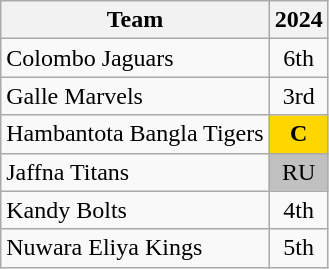<table class="wikitable" style="text-align:center;">
<tr>
<th>Team</th>
<th>2024</th>
</tr>
<tr>
<td style="text-align:left;">Colombo Jaguars</td>
<td>6th</td>
</tr>
<tr>
<td style="text-align:left;">Galle Marvels</td>
<td>3rd</td>
</tr>
<tr>
<td style="text-align:left;">Hambantota Bangla Tigers</td>
<td style="background:gold;"><strong>C</strong></td>
</tr>
<tr>
<td style="text-align:left;">Jaffna Titans</td>
<td style="background:silver;">RU</td>
</tr>
<tr>
<td style="text-align:left;">Kandy Bolts</td>
<td>4th</td>
</tr>
<tr>
<td style="text-align:left;">Nuwara Eliya Kings</td>
<td>5th</td>
</tr>
</table>
